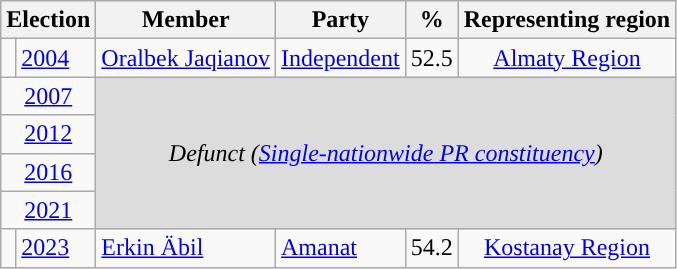<table class="wikitable">
<tr>
<th colspan="2">Election</th>
<th>Member</th>
<th>Party</th>
<th>%</th>
<th>Representing region</th>
</tr>
<tr>
<td style="background-color: "></td>
<td><a href='#'>2004</a></td>
<td><a href='#'>Oralbek Jaqianov</a></td>
<td><a href='#'>Independent</a></td>
<td align="right">52.5</td>
<td align="center"><a href='#'>Almaty Region</a></td>
</tr>
<tr>
<td colspan="2" align="center"><a href='#'>2007</a></td>
<td colspan="4" rowspan="4" align="center" style="background-color:#DCDCDC"><em>Defunct (<a href='#'>Single-nationwide PR constituency</a>)</em></td>
</tr>
<tr>
<td colspan="2" align="center"><a href='#'>2012</a></td>
</tr>
<tr>
<td colspan="2" align="center"><a href='#'>2016</a></td>
</tr>
<tr>
<td colspan="2" align="center"><a href='#'>2021</a></td>
</tr>
<tr>
<td style="background-color: "></td>
<td><a href='#'>2023</a></td>
<td><a href='#'>Erkin Äbil</a></td>
<td><a href='#'>Amanat</a></td>
<td align="right">54.2</td>
<td align="center"><a href='#'>Kostanay Region</a></td>
</tr>
</table>
